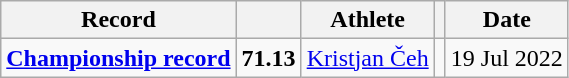<table class="wikitable">
<tr>
<th>Record</th>
<th></th>
<th>Athlete</th>
<th></th>
<th>Date</th>
</tr>
<tr>
<td><strong><a href='#'>Championship record</a></strong></td>
<td align=center><strong>71.13</strong></td>
<td><a href='#'>Kristjan Čeh</a></td>
<td></td>
<td align=right>19 Jul 2022</td>
</tr>
</table>
